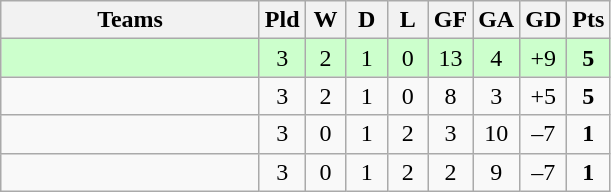<table class="wikitable" style="text-align: center;">
<tr>
<th width=165>Teams</th>
<th width=20>Pld</th>
<th width=20>W</th>
<th width=20>D</th>
<th width=20>L</th>
<th width=20>GF</th>
<th width=20>GA</th>
<th width=20>GD</th>
<th width=20>Pts</th>
</tr>
<tr align=center style="background:#ccffcc;">
<td style="text-align:left;"></td>
<td>3</td>
<td>2</td>
<td>1</td>
<td>0</td>
<td>13</td>
<td>4</td>
<td>+9</td>
<td><strong>5</strong></td>
</tr>
<tr align=center>
<td style="text-align:left;"></td>
<td>3</td>
<td>2</td>
<td>1</td>
<td>0</td>
<td>8</td>
<td>3</td>
<td>+5</td>
<td><strong>5</strong></td>
</tr>
<tr align=center>
<td style="text-align:left;"></td>
<td>3</td>
<td>0</td>
<td>1</td>
<td>2</td>
<td>3</td>
<td>10</td>
<td>–7</td>
<td><strong>1</strong></td>
</tr>
<tr align=center>
<td style="text-align:left;"></td>
<td>3</td>
<td>0</td>
<td>1</td>
<td>2</td>
<td>2</td>
<td>9</td>
<td>–7</td>
<td><strong>1</strong></td>
</tr>
</table>
